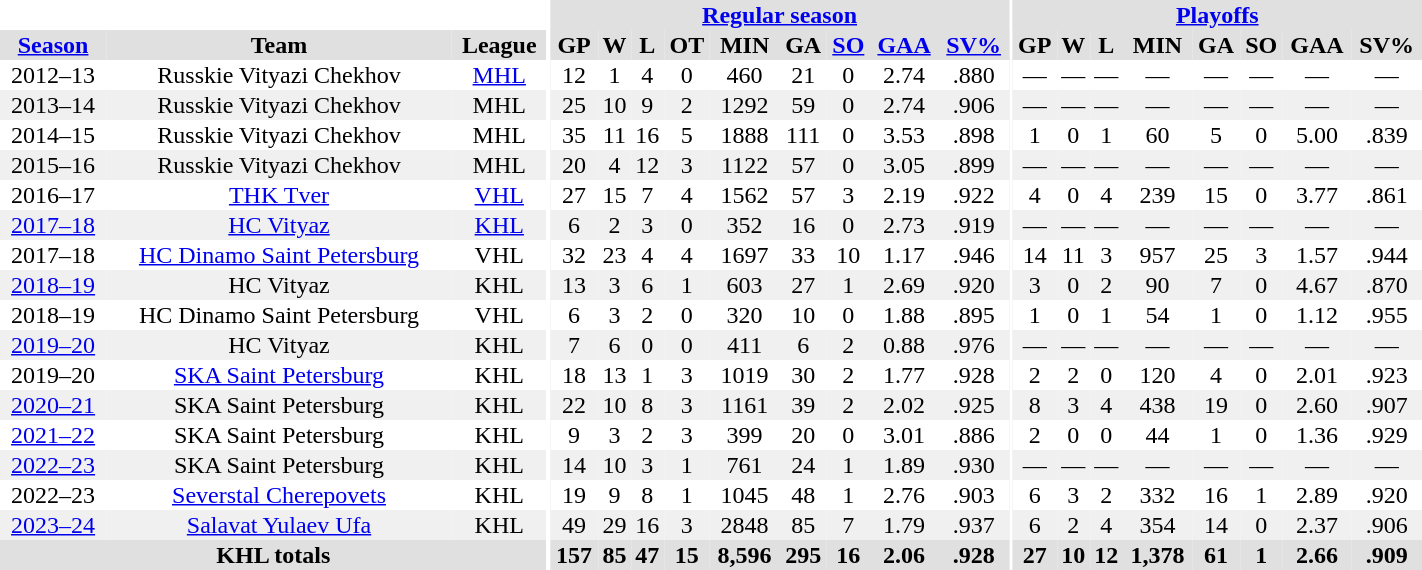<table border="0" cellpadding="1" cellspacing="0" style="text-align:center; width:75%;">
<tr bgcolor="#e0e0e0">
<th colspan="3" bgcolor="#ffffff"></th>
<th rowspan="99" bgcolor="#ffffff"></th>
<th colspan="9" bgcolor="#e0e0e0"><a href='#'>Regular season</a></th>
<th rowspan="99" bgcolor="#ffffff"></th>
<th colspan="8" bgcolor="#e0e0e0"><a href='#'>Playoffs</a></th>
</tr>
<tr bgcolor="#e0e0e0">
<th><a href='#'>Season</a></th>
<th>Team</th>
<th>League</th>
<th>GP</th>
<th>W</th>
<th>L</th>
<th>OT</th>
<th>MIN</th>
<th>GA</th>
<th><a href='#'>SO</a></th>
<th><a href='#'>GAA</a></th>
<th><a href='#'>SV%</a></th>
<th>GP</th>
<th>W</th>
<th>L</th>
<th>MIN</th>
<th>GA</th>
<th>SO</th>
<th>GAA</th>
<th>SV%</th>
</tr>
<tr>
<td>2012–13</td>
<td>Russkie Vityazi Chekhov</td>
<td><a href='#'>MHL</a></td>
<td>12</td>
<td>1</td>
<td>4</td>
<td>0</td>
<td>460</td>
<td>21</td>
<td>0</td>
<td>2.74</td>
<td>.880</td>
<td>—</td>
<td>—</td>
<td>—</td>
<td>—</td>
<td>—</td>
<td>—</td>
<td>—</td>
<td>—</td>
</tr>
<tr bgcolor="#f0f0f0">
<td>2013–14</td>
<td>Russkie Vityazi Chekhov</td>
<td>MHL</td>
<td>25</td>
<td>10</td>
<td>9</td>
<td>2</td>
<td>1292</td>
<td>59</td>
<td>0</td>
<td>2.74</td>
<td>.906</td>
<td>—</td>
<td>—</td>
<td>—</td>
<td>—</td>
<td>—</td>
<td>—</td>
<td>—</td>
<td>—</td>
</tr>
<tr>
<td>2014–15</td>
<td>Russkie Vityazi Chekhov</td>
<td>MHL</td>
<td>35</td>
<td>11</td>
<td>16</td>
<td>5</td>
<td>1888</td>
<td>111</td>
<td>0</td>
<td>3.53</td>
<td>.898</td>
<td>1</td>
<td>0</td>
<td>1</td>
<td>60</td>
<td>5</td>
<td>0</td>
<td>5.00</td>
<td>.839</td>
</tr>
<tr bgcolor="#f0f0f0">
<td>2015–16</td>
<td>Russkie Vityazi Chekhov</td>
<td>MHL</td>
<td>20</td>
<td>4</td>
<td>12</td>
<td>3</td>
<td>1122</td>
<td>57</td>
<td>0</td>
<td>3.05</td>
<td>.899</td>
<td>—</td>
<td>—</td>
<td>—</td>
<td>—</td>
<td>—</td>
<td>—</td>
<td>—</td>
<td>—</td>
</tr>
<tr>
<td>2016–17</td>
<td><a href='#'>THK Tver</a></td>
<td><a href='#'>VHL</a></td>
<td>27</td>
<td>15</td>
<td>7</td>
<td>4</td>
<td>1562</td>
<td>57</td>
<td>3</td>
<td>2.19</td>
<td>.922</td>
<td>4</td>
<td>0</td>
<td>4</td>
<td>239</td>
<td>15</td>
<td>0</td>
<td>3.77</td>
<td>.861</td>
</tr>
<tr bgcolor="#f0f0f0">
<td><a href='#'>2017–18</a></td>
<td><a href='#'>HC Vityaz</a></td>
<td><a href='#'>KHL</a></td>
<td>6</td>
<td>2</td>
<td>3</td>
<td>0</td>
<td>352</td>
<td>16</td>
<td>0</td>
<td>2.73</td>
<td>.919</td>
<td>—</td>
<td>—</td>
<td>—</td>
<td>—</td>
<td>—</td>
<td>—</td>
<td>—</td>
<td>—</td>
</tr>
<tr>
<td>2017–18</td>
<td><a href='#'>HC Dinamo Saint Petersburg</a></td>
<td>VHL</td>
<td>32</td>
<td>23</td>
<td>4</td>
<td>4</td>
<td>1697</td>
<td>33</td>
<td>10</td>
<td>1.17</td>
<td>.946</td>
<td>14</td>
<td>11</td>
<td>3</td>
<td>957</td>
<td>25</td>
<td>3</td>
<td>1.57</td>
<td>.944</td>
</tr>
<tr bgcolor="#f0f0f0">
<td><a href='#'>2018–19</a></td>
<td>HC Vityaz</td>
<td>KHL</td>
<td>13</td>
<td>3</td>
<td>6</td>
<td>1</td>
<td>603</td>
<td>27</td>
<td>1</td>
<td>2.69</td>
<td>.920</td>
<td>3</td>
<td>0</td>
<td>2</td>
<td>90</td>
<td>7</td>
<td>0</td>
<td>4.67</td>
<td>.870</td>
</tr>
<tr>
<td>2018–19</td>
<td>HC Dinamo Saint Petersburg</td>
<td>VHL</td>
<td>6</td>
<td>3</td>
<td>2</td>
<td>0</td>
<td>320</td>
<td>10</td>
<td>0</td>
<td>1.88</td>
<td>.895</td>
<td>1</td>
<td>0</td>
<td>1</td>
<td>54</td>
<td>1</td>
<td>0</td>
<td>1.12</td>
<td>.955</td>
</tr>
<tr bgcolor="#f0f0f0">
<td><a href='#'>2019–20</a></td>
<td>HC Vityaz</td>
<td>KHL</td>
<td>7</td>
<td>6</td>
<td>0</td>
<td>0</td>
<td>411</td>
<td>6</td>
<td>2</td>
<td>0.88</td>
<td>.976</td>
<td>—</td>
<td>—</td>
<td>—</td>
<td>—</td>
<td>—</td>
<td>—</td>
<td>—</td>
<td>—</td>
</tr>
<tr>
<td>2019–20</td>
<td><a href='#'>SKA Saint Petersburg</a></td>
<td>KHL</td>
<td>18</td>
<td>13</td>
<td>1</td>
<td>3</td>
<td>1019</td>
<td>30</td>
<td>2</td>
<td>1.77</td>
<td>.928</td>
<td>2</td>
<td>2</td>
<td>0</td>
<td>120</td>
<td>4</td>
<td>0</td>
<td>2.01</td>
<td>.923</td>
</tr>
<tr bgcolor="#f0f0f0">
<td><a href='#'>2020–21</a></td>
<td>SKA Saint Petersburg</td>
<td>KHL</td>
<td>22</td>
<td>10</td>
<td>8</td>
<td>3</td>
<td>1161</td>
<td>39</td>
<td>2</td>
<td>2.02</td>
<td>.925</td>
<td>8</td>
<td>3</td>
<td>4</td>
<td>438</td>
<td>19</td>
<td>0</td>
<td>2.60</td>
<td>.907</td>
</tr>
<tr>
<td><a href='#'>2021–22</a></td>
<td>SKA Saint Petersburg</td>
<td>KHL</td>
<td>9</td>
<td>3</td>
<td>2</td>
<td>3</td>
<td>399</td>
<td>20</td>
<td>0</td>
<td>3.01</td>
<td>.886</td>
<td>2</td>
<td>0</td>
<td>0</td>
<td>44</td>
<td>1</td>
<td>0</td>
<td>1.36</td>
<td>.929</td>
</tr>
<tr bgcolor="#f0f0f0">
<td><a href='#'>2022–23</a></td>
<td>SKA Saint Petersburg</td>
<td>KHL</td>
<td>14</td>
<td>10</td>
<td>3</td>
<td>1</td>
<td>761</td>
<td>24</td>
<td>1</td>
<td>1.89</td>
<td>.930</td>
<td>—</td>
<td>—</td>
<td>—</td>
<td>—</td>
<td>—</td>
<td>—</td>
<td>—</td>
<td>—</td>
</tr>
<tr>
<td>2022–23</td>
<td><a href='#'>Severstal Cherepovets</a></td>
<td>KHL</td>
<td>19</td>
<td>9</td>
<td>8</td>
<td>1</td>
<td>1045</td>
<td>48</td>
<td>1</td>
<td>2.76</td>
<td>.903</td>
<td>6</td>
<td>3</td>
<td>2</td>
<td>332</td>
<td>16</td>
<td>1</td>
<td>2.89</td>
<td>.920</td>
</tr>
<tr bgcolor="#f0f0f0">
<td><a href='#'>2023–24</a></td>
<td><a href='#'>Salavat Yulaev Ufa</a></td>
<td>KHL</td>
<td>49</td>
<td>29</td>
<td>16</td>
<td>3</td>
<td>2848</td>
<td>85</td>
<td>7</td>
<td>1.79</td>
<td>.937</td>
<td>6</td>
<td>2</td>
<td>4</td>
<td>354</td>
<td>14</td>
<td>0</td>
<td>2.37</td>
<td>.906</td>
</tr>
<tr bgcolor="#e0e0e0">
<th colspan="3">KHL totals</th>
<th>157</th>
<th>85</th>
<th>47</th>
<th>15</th>
<th>8,596</th>
<th>295</th>
<th>16</th>
<th>2.06</th>
<th>.928</th>
<th>27</th>
<th>10</th>
<th>12</th>
<th>1,378</th>
<th>61</th>
<th>1</th>
<th>2.66</th>
<th>.909</th>
</tr>
</table>
